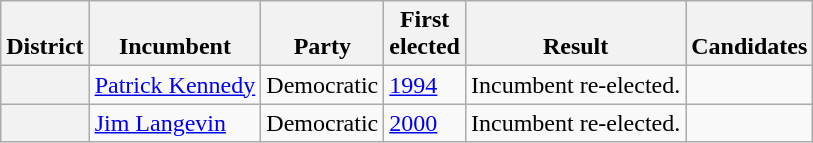<table class=wikitable>
<tr valign=bottom>
<th>District</th>
<th>Incumbent</th>
<th>Party</th>
<th>First<br>elected</th>
<th>Result</th>
<th>Candidates</th>
</tr>
<tr>
<th></th>
<td><a href='#'>Patrick Kennedy</a></td>
<td>Democratic</td>
<td><a href='#'>1994</a></td>
<td>Incumbent re-elected.</td>
<td nowrap></td>
</tr>
<tr>
<th></th>
<td><a href='#'>Jim Langevin</a></td>
<td>Democratic</td>
<td><a href='#'>2000</a></td>
<td>Incumbent re-elected.</td>
<td nowrap></td>
</tr>
</table>
